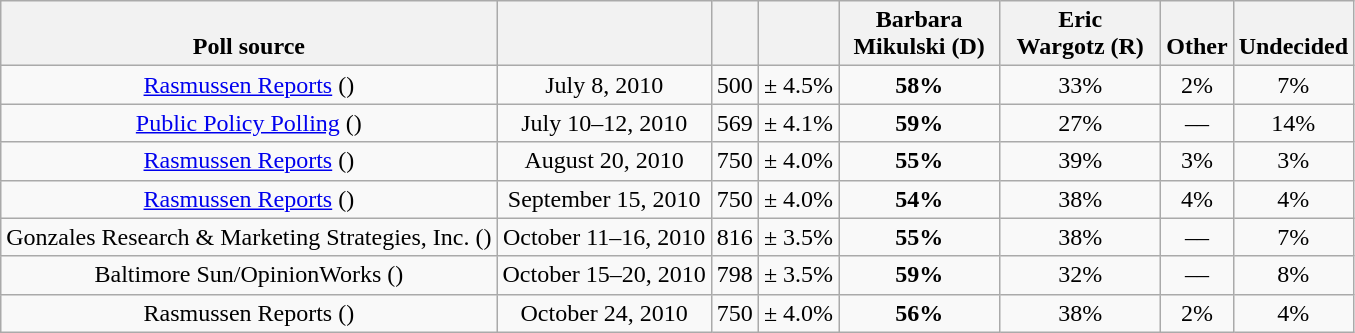<table class="wikitable" style="text-align:center">
<tr valign=bottom>
<th>Poll source</th>
<th></th>
<th></th>
<th></th>
<th style="width:100px;">Barbara<br>Mikulski (D)</th>
<th style="width:100px;">Eric<br>Wargotz (R)</th>
<th>Other</th>
<th>Undecided</th>
</tr>
<tr>
<td><a href='#'>Rasmussen Reports</a> ()</td>
<td>July 8, 2010</td>
<td>500</td>
<td>± 4.5%</td>
<td><strong>58%</strong></td>
<td>33%</td>
<td>2%</td>
<td>7%</td>
</tr>
<tr>
<td><a href='#'>Public Policy Polling</a> ()</td>
<td>July 10–12, 2010</td>
<td>569</td>
<td>± 4.1%</td>
<td><strong>59%</strong></td>
<td>27%</td>
<td>––</td>
<td>14%</td>
</tr>
<tr>
<td><a href='#'>Rasmussen Reports</a> ()</td>
<td>August 20, 2010</td>
<td>750</td>
<td>± 4.0%</td>
<td><strong>55%</strong></td>
<td>39%</td>
<td>3%</td>
<td>3%</td>
</tr>
<tr>
<td><a href='#'>Rasmussen Reports</a> ()</td>
<td>September 15, 2010</td>
<td>750</td>
<td>± 4.0%</td>
<td><strong>54%</strong></td>
<td>38%</td>
<td>4%</td>
<td>4%</td>
</tr>
<tr>
<td>Gonzales Research & Marketing Strategies, Inc. ()</td>
<td>October 11–16, 2010</td>
<td>816</td>
<td>± 3.5%</td>
<td><strong>55%</strong></td>
<td>38%</td>
<td>––</td>
<td>7%</td>
</tr>
<tr>
<td>Baltimore Sun/OpinionWorks ()</td>
<td>October 15–20, 2010</td>
<td>798</td>
<td>± 3.5%</td>
<td><strong>59%</strong></td>
<td>32%</td>
<td>––</td>
<td>8%</td>
</tr>
<tr>
<td>Rasmussen Reports ()</td>
<td>October 24, 2010</td>
<td>750</td>
<td>± 4.0%</td>
<td><strong>56%</strong></td>
<td>38%</td>
<td>2%</td>
<td>4%</td>
</tr>
</table>
